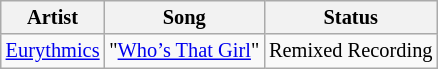<table class="sortable wikitable"  style="font-size:85%">
<tr>
<th>Artist</th>
<th>Song</th>
<th>Status</th>
</tr>
<tr>
<td> <a href='#'>Eurythmics</a></td>
<td>"<a href='#'>Who’s That Girl</a>"</td>
<td>Remixed Recording</td>
</tr>
</table>
